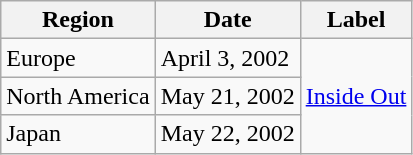<table class=wikitable>
<tr>
<th>Region</th>
<th>Date</th>
<th>Label</th>
</tr>
<tr>
<td>Europe</td>
<td>April 3, 2002</td>
<td rowspan="3"><a href='#'>Inside Out</a></td>
</tr>
<tr>
<td>North America</td>
<td>May 21, 2002</td>
</tr>
<tr>
<td>Japan</td>
<td>May 22, 2002</td>
</tr>
</table>
